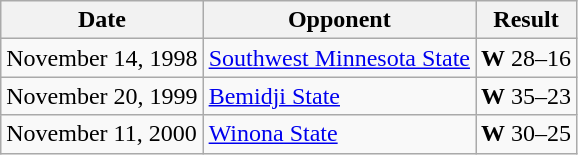<table class="wikitable">
<tr>
<th>Date</th>
<th>Opponent</th>
<th>Result</th>
</tr>
<tr>
<td>November 14, 1998</td>
<td><a href='#'>Southwest Minnesota State</a></td>
<td><strong>W</strong> 28–16</td>
</tr>
<tr>
<td>November 20, 1999</td>
<td><a href='#'>Bemidji State</a></td>
<td><strong>W</strong> 35–23</td>
</tr>
<tr>
<td>November 11, 2000</td>
<td><a href='#'>Winona State</a></td>
<td><strong>W</strong> 30–25</td>
</tr>
</table>
